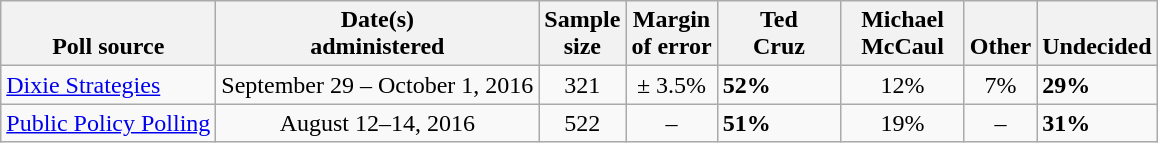<table class="wikitable">
<tr valign=bottom>
<th>Poll source</th>
<th>Date(s)<br>administered</th>
<th>Sample<br>size</th>
<th>Margin<br>of error</th>
<th style="width:75px;">Ted<br>Cruz</th>
<th style="width:75px;">Michael<br>McCaul</th>
<th>Other</th>
<th>Undecided</th>
</tr>
<tr>
<td><a href='#'>Dixie Strategies</a></td>
<td align=center>September 29 – October 1, 2016</td>
<td align=center>321</td>
<td align=center>± 3.5%</td>
<td><strong>52%</strong></td>
<td align=center>12%</td>
<td align=center>7%</td>
<td><strong>29%</strong></td>
</tr>
<tr>
<td><a href='#'>Public Policy Polling</a></td>
<td align=center>August 12–14, 2016</td>
<td align=center>522</td>
<td align=center>–</td>
<td><strong>51%</strong></td>
<td align=center>19%</td>
<td align=center>–</td>
<td><strong>31%</strong></td>
</tr>
</table>
